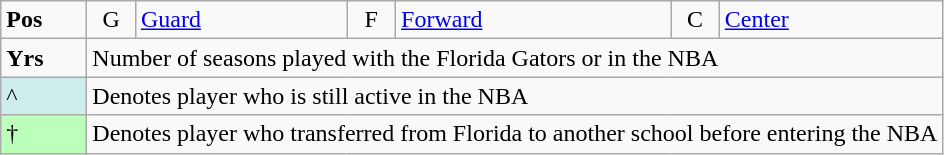<table class="wikitable">
<tr>
<td width="50px"><strong>Pos</strong></td>
<td width="25px" align="center">G</td>
<td><a href='#'>Guard</a></td>
<td width="25px" align="center">F</td>
<td><a href='#'>Forward</a></td>
<td width="25px" align="center">C</td>
<td><a href='#'>Center</a></td>
</tr>
<tr>
<td><strong>Yrs</strong></td>
<td colspan="6">Number of seasons played with the Florida Gators or in the NBA</td>
</tr>
<tr>
<td style="background-color:#CFECEC">^</td>
<td colspan="6">Denotes player who is still active in the NBA</td>
</tr>
<tr>
<td style="background-color:#BBFFBB">†</td>
<td colspan="6">Denotes player who transferred from Florida to another school before entering the NBA</td>
</tr>
</table>
